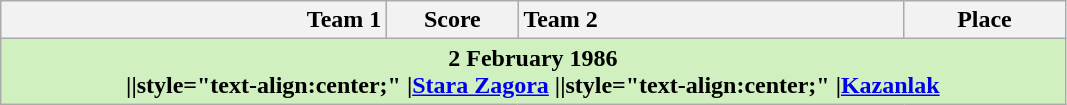<table class="wikitable">
<tr>
<th width="250" style="text-align:right;">Team 1</th>
<th width="80" style="text-align:center;">Score</th>
<th width="250" style="text-align:left;">Team 2</th>
<th width="100" style="text-align:center;">Place</th>
</tr>
<tr>
<th colspan=4 style="background-color:#D0F0C0;"><strong>2 February 1986</strong><br>||style="text-align:center;" |<a href='#'>Stara Zagora</a>
||style="text-align:center;" |<a href='#'>Kazanlak</a></th>
</tr>
</table>
